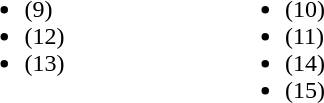<table>
<tr>
<td valign="top" width=20%><br><ul><li> (9)</li><li> (12)</li><li> (13)</li></ul></td>
<td valign="top" width=20%><br><ul><li> (10)</li><li> (11)</li><li> (14)</li><li> (15)</li></ul></td>
</tr>
</table>
